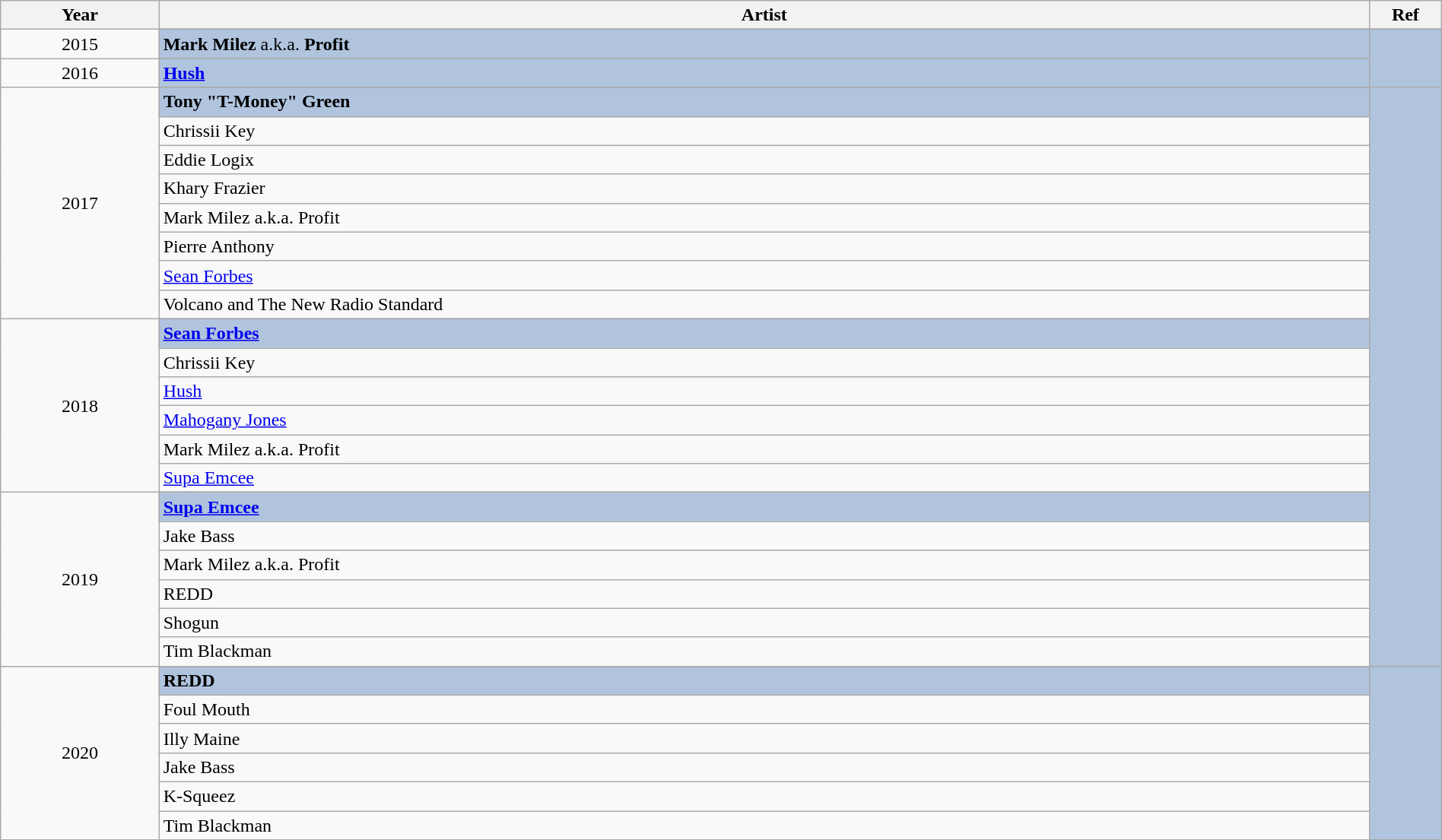<table class="wikitable" style="width:100%;">
<tr>
<th style="width:11%;">Year</th>
<th style="width:84%;">Artist</th>
<th style="width:5%;">Ref</th>
</tr>
<tr>
<td rowspan="2" align="center">2015</td>
</tr>
<tr style="background:#B0C4DE">
<td><strong>Mark Milez</strong> a.k.a. <strong>Profit</strong></td>
<td rowspan="4" align="center"></td>
</tr>
<tr>
<td rowspan="2" align="center">2016</td>
</tr>
<tr style="background:#B0C4DE">
<td><a href='#'><strong>Hush</strong></a></td>
</tr>
<tr>
<td rowspan="9" align="center">2017</td>
</tr>
<tr style="background:#B0C4DE">
<td><strong>Tony "T-Money" Green</strong></td>
<td rowspan="23" align="center"></td>
</tr>
<tr>
<td>Chrissii Key</td>
</tr>
<tr>
<td>Eddie Logix</td>
</tr>
<tr>
<td>Khary Frazier</td>
</tr>
<tr>
<td>Mark Milez a.k.a. Profit</td>
</tr>
<tr>
<td>Pierre Anthony</td>
</tr>
<tr>
<td><a href='#'>Sean Forbes</a></td>
</tr>
<tr>
<td>Volcano and The New Radio Standard</td>
</tr>
<tr>
<td rowspan="7" align="center">2018</td>
</tr>
<tr style="background:#B0C4DE">
<td><strong><a href='#'>Sean Forbes</a></strong></td>
</tr>
<tr>
<td>Chrissii Key</td>
</tr>
<tr>
<td><a href='#'>Hush</a></td>
</tr>
<tr>
<td><a href='#'>Mahogany Jones</a></td>
</tr>
<tr>
<td>Mark Milez a.k.a. Profit</td>
</tr>
<tr>
<td><a href='#'>Supa Emcee</a></td>
</tr>
<tr>
<td rowspan="7" align="center">2019</td>
</tr>
<tr style="background:#B0C4DE">
<td><a href='#'><strong>Supa Emcee</strong></a></td>
</tr>
<tr>
<td>Jake Bass</td>
</tr>
<tr>
<td>Mark Milez a.k.a. Profit</td>
</tr>
<tr>
<td>REDD</td>
</tr>
<tr>
<td>Shogun</td>
</tr>
<tr>
<td>Tim Blackman</td>
</tr>
<tr>
<td rowspan="7" align="center">2020</td>
</tr>
<tr style="background:#B0C4DE">
<td><strong>REDD</strong></td>
<td rowspan="6" align="center"></td>
</tr>
<tr>
<td>Foul Mouth</td>
</tr>
<tr>
<td>Illy Maine</td>
</tr>
<tr>
<td>Jake Bass</td>
</tr>
<tr>
<td>K-Squeez</td>
</tr>
<tr>
<td>Tim Blackman</td>
</tr>
<tr>
</tr>
</table>
